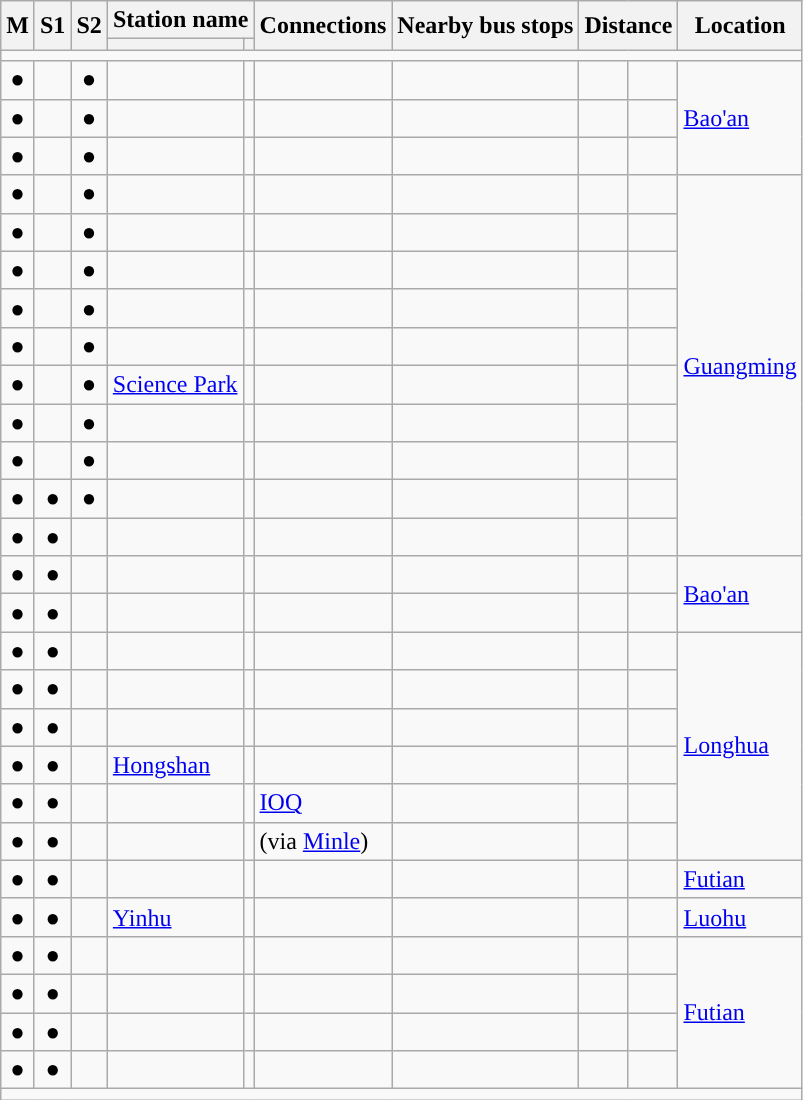<table class="wikitable">
<tr>
<th rowspan="2">M</th>
<th rowspan="2">S1</th>
<th rowspan="2">S2</th>
<th colspan="2">Station name</th>
<th rowspan="2">Connections</th>
<th rowspan="2">Nearby bus stops</th>
<th colspan="2" rowspan="2">Distance<br></th>
<th rowspan="2">Location</th>
</tr>
<tr>
<th></th>
<th></th>
</tr>
<tr style="background:#">
<td colspan = "10"></td>
</tr>
<tr>
<td align="center">●</td>
<td align="center"></td>
<td align="center">●</td>
<td></td>
<td></td>
<td> </td>
<td></td>
<td></td>
<td></td>
<td rowspan="3"><a href='#'>Bao'an</a></td>
</tr>
<tr>
<td align="center">●</td>
<td align="center"></td>
<td align="center">●</td>
<td></td>
<td></td>
<td></td>
<td></td>
<td></td>
<td></td>
</tr>
<tr>
<td align="center">●</td>
<td align="center"></td>
<td align="center">●</td>
<td></td>
<td></td>
<td></td>
<td></td>
<td></td>
<td></td>
</tr>
<tr>
<td align="center">●</td>
<td align="center"></td>
<td align="center">●</td>
<td></td>
<td></td>
<td></td>
<td></td>
<td></td>
<td></td>
<td rowspan="10"><a href='#'>Guangming</a></td>
</tr>
<tr>
<td align="center">●</td>
<td align="center"></td>
<td align="center">●</td>
<td></td>
<td></td>
<td></td>
<td></td>
<td></td>
<td></td>
</tr>
<tr>
<td align="center">●</td>
<td align="center"></td>
<td align="center">●</td>
<td></td>
<td></td>
<td></td>
<td></td>
<td></td>
<td></td>
</tr>
<tr>
<td align="center">●</td>
<td align="center"></td>
<td align="center">●</td>
<td></td>
<td></td>
<td></td>
<td></td>
<td></td>
<td></td>
</tr>
<tr>
<td align="center">●</td>
<td align="center"></td>
<td align="center">●</td>
<td></td>
<td></td>
<td></td>
<td></td>
<td></td>
<td></td>
</tr>
<tr>
<td align="center">●</td>
<td align="center"></td>
<td align="center">●</td>
<td><a href='#'>Science Park</a></td>
<td></td>
<td></td>
<td></td>
<td></td>
<td></td>
</tr>
<tr>
<td align="center">●</td>
<td align="center"></td>
<td align="center">●</td>
<td></td>
<td></td>
<td></td>
<td></td>
<td></td>
<td></td>
</tr>
<tr>
<td align="center">●</td>
<td align="center"></td>
<td align="center">●</td>
<td></td>
<td></td>
<td></td>
<td></td>
<td></td>
<td></td>
</tr>
<tr>
<td align="center">●</td>
<td align="center">●</td>
<td align="center">●</td>
<td></td>
<td></td>
<td></td>
<td></td>
<td></td>
<td></td>
</tr>
<tr>
<td align="center">●</td>
<td align="center">●</td>
<td align="center"></td>
<td></td>
<td></td>
<td></td>
<td></td>
<td></td>
<td></td>
</tr>
<tr>
<td align="center">●</td>
<td align="center">●</td>
<td align="center"></td>
<td></td>
<td></td>
<td></td>
<td></td>
<td></td>
<td></td>
<td rowspan="2"><a href='#'>Bao'an</a></td>
</tr>
<tr>
<td align="center">●</td>
<td align="center">●</td>
<td align="center"></td>
<td></td>
<td></td>
<td></td>
<td></td>
<td></td>
<td></td>
</tr>
<tr>
<td align="center">●</td>
<td align="center">●</td>
<td align="center"></td>
<td></td>
<td></td>
<td></td>
<td></td>
<td></td>
<td></td>
<td rowspan="6"><a href='#'>Longhua</a></td>
</tr>
<tr>
<td align="center">●</td>
<td align="center">●</td>
<td align="center"></td>
<td></td>
<td></td>
<td></td>
<td></td>
<td></td>
<td></td>
</tr>
<tr>
<td align="center">●</td>
<td align="center">●</td>
<td align="center"></td>
<td></td>
<td></td>
<td></td>
<td></td>
<td></td>
<td></td>
</tr>
<tr>
<td align="center">●</td>
<td align="center">●</td>
<td align="center"></td>
<td><a href='#'>Hongshan</a></td>
<td></td>
<td></td>
<td></td>
<td></td>
<td></td>
</tr>
<tr>
<td align="center">●</td>
<td align="center">●</td>
<td align="center"></td>
<td></td>
<td></td>
<td>   <a href='#'>IOQ</a></td>
<td></td>
<td></td>
<td></td>
</tr>
<tr>
<td align="center">●</td>
<td align="center">●</td>
<td align="center"></td>
<td></td>
<td></td>
<td> (via <a href='#'>Minle</a>)</td>
<td></td>
<td></td>
<td></td>
</tr>
<tr>
<td align="center">●</td>
<td align="center">●</td>
<td align="center"></td>
<td></td>
<td></td>
<td></td>
<td></td>
<td></td>
<td></td>
<td><a href='#'>Futian</a></td>
</tr>
<tr>
<td align="center">●</td>
<td align="center">●</td>
<td align="center"></td>
<td><a href='#'>Yinhu</a></td>
<td></td>
<td></td>
<td></td>
<td></td>
<td></td>
<td><a href='#'>Luohu</a></td>
</tr>
<tr>
<td align="center">●</td>
<td align="center">●</td>
<td align="center"></td>
<td></td>
<td></td>
<td></td>
<td></td>
<td></td>
<td></td>
<td rowspan="4"><a href='#'>Futian</a></td>
</tr>
<tr>
<td align="center">●</td>
<td align="center">●</td>
<td align="center"></td>
<td></td>
<td></td>
<td></td>
<td></td>
<td></td>
<td></td>
</tr>
<tr>
<td align="center">●</td>
<td align="center">●</td>
<td align="center"></td>
<td></td>
<td></td>
<td></td>
<td></td>
<td></td>
<td></td>
</tr>
<tr>
<td align="center">●</td>
<td align="center">●</td>
<td align="center"></td>
<td></td>
<td></td>
<td></td>
<td></td>
<td></td>
<td></td>
</tr>
<tr style="background:#">
<td colspan="10"></td>
</tr>
</table>
